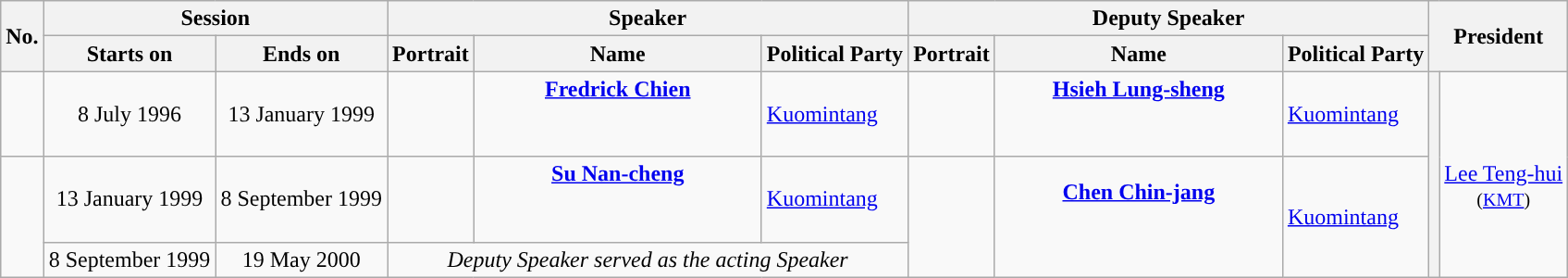<table class="wikitable" style="text-align:center;">
<tr>
<th rowspan=2>No.</th>
<th colspan=2>Session</th>
<th colspan=3>Speaker</th>
<th colspan=3>Deputy Speaker</th>
<th rowspan=2 colspan=2 width="width:200px">President</th>
</tr>
<tr>
<th>Starts on</th>
<th>Ends on</th>
<th>Portrait</th>
<th width=200>Name<br></th>
<th>Political Party</th>
<th>Portrait</th>
<th width=200>Name<br></th>
<th>Political Party</th>
</tr>
<tr>
<td bgcolor=><strong></strong></td>
<td>8 July 1996</td>
<td>13 January 1999</td>
<td></td>
<td><strong><a href='#'>Fredrick Chien</a></strong><br><br><br></td>
<td align=left><a href='#'>Kuomintang</a></td>
<td></td>
<td><strong><a href='#'>Hsieh Lung-sheng</a></strong><br><br><br></td>
<td align=left><a href='#'>Kuomintang</a></td>
<th rowspan=3 style="background:"></th>
<td rowspan=3><br><a href='#'>Lee Teng-hui</a><br><small>(<a href='#'>KMT</a>)</small></td>
</tr>
<tr>
<td rowspan=2 bgcolor=><strong></strong></td>
<td>13 January 1999</td>
<td>8 September 1999</td>
<td></td>
<td><strong><a href='#'>Su Nan-cheng</a></strong><br><br><br></td>
<td align=left><a href='#'>Kuomintang</a></td>
<td rowspan=2></td>
<td rowspan=2><strong><a href='#'>Chen Chin-jang</a></strong><br><br><br></td>
<td rowspan=2 align=left><a href='#'>Kuomintang</a></td>
</tr>
<tr>
<td>8 September 1999</td>
<td>19 May 2000</td>
<td colspan=3><em>Deputy Speaker served as the acting Speaker</em></td>
</tr>
</table>
